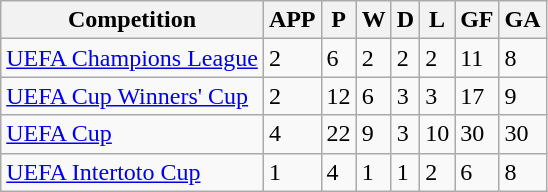<table class="wikitable">
<tr>
<th>Competition</th>
<th>APP</th>
<th>P</th>
<th>W</th>
<th>D</th>
<th>L</th>
<th>GF</th>
<th>GA</th>
</tr>
<tr>
<td><a href='#'>UEFA Champions League</a></td>
<td>2</td>
<td>6</td>
<td>2</td>
<td>2</td>
<td>2</td>
<td>11</td>
<td>8</td>
</tr>
<tr>
<td><a href='#'>UEFA Cup Winners' Cup</a></td>
<td>2</td>
<td>12</td>
<td>6</td>
<td>3</td>
<td>3</td>
<td>17</td>
<td>9</td>
</tr>
<tr>
<td><a href='#'>UEFA Cup</a></td>
<td>4</td>
<td>22</td>
<td>9</td>
<td>3</td>
<td>10</td>
<td>30</td>
<td>30</td>
</tr>
<tr>
<td><a href='#'>UEFA Intertoto Cup</a></td>
<td>1</td>
<td>4</td>
<td>1</td>
<td>1</td>
<td>2</td>
<td>6</td>
<td>8</td>
</tr>
</table>
